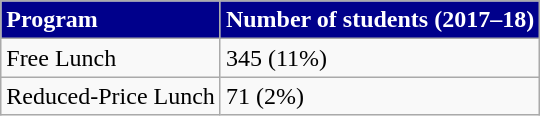<table class="wikitable" style="font-size: 100%;">
<tr>
<td style="background:darkblue; color:white; text-align:left;"><strong>Program</strong></td>
<td style="background:darkblue; color:white; text-align:left;"><strong>Number of students (2017–18)</strong></td>
</tr>
<tr>
<td>Free Lunch</td>
<td>345 (11%)</td>
</tr>
<tr>
<td>Reduced-Price Lunch</td>
<td>71 (2%)</td>
</tr>
</table>
